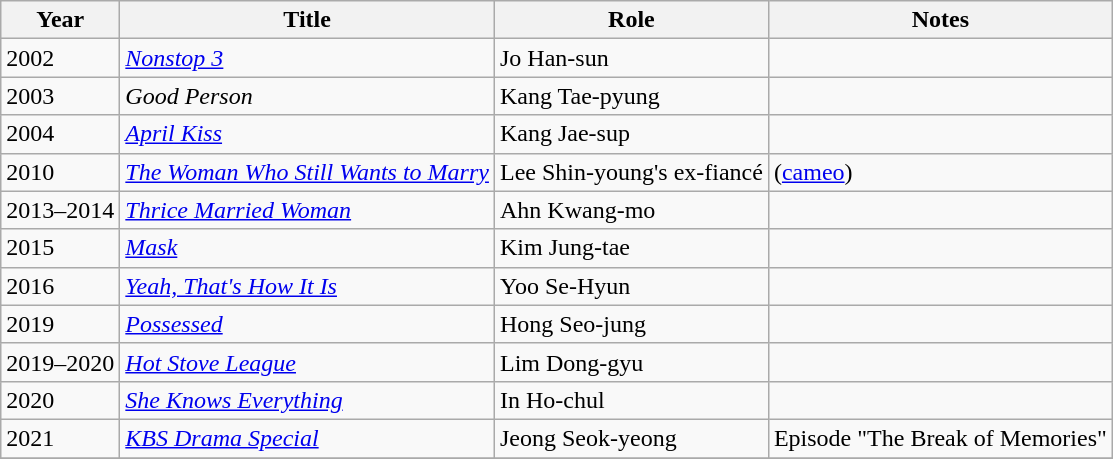<table class="wikitable">
<tr>
<th>Year</th>
<th>Title</th>
<th>Role</th>
<th>Notes</th>
</tr>
<tr>
<td>2002</td>
<td><em><a href='#'>Nonstop 3</a></em></td>
<td>Jo Han-sun</td>
<td></td>
</tr>
<tr>
<td>2003</td>
<td><em>Good Person</em></td>
<td>Kang Tae-pyung</td>
<td></td>
</tr>
<tr>
<td>2004</td>
<td><em><a href='#'>April Kiss</a></em></td>
<td>Kang Jae-sup</td>
<td></td>
</tr>
<tr>
<td>2010</td>
<td><em><a href='#'>The Woman Who Still Wants to Marry</a></em></td>
<td>Lee Shin-young's ex-fiancé</td>
<td>(<a href='#'>cameo</a>)</td>
</tr>
<tr>
<td>2013–2014</td>
<td><em><a href='#'>Thrice Married Woman</a></em></td>
<td>Ahn Kwang-mo</td>
<td></td>
</tr>
<tr>
<td>2015</td>
<td><em><a href='#'>Mask</a></em></td>
<td>Kim Jung-tae</td>
<td></td>
</tr>
<tr>
<td>2016</td>
<td><em><a href='#'>Yeah, That's How It Is</a></em></td>
<td>Yoo Se-Hyun</td>
<td></td>
</tr>
<tr>
<td>2019</td>
<td><em><a href='#'>Possessed</a></em></td>
<td>Hong Seo-jung</td>
<td></td>
</tr>
<tr>
<td>2019–2020</td>
<td><em><a href='#'>Hot Stove League</a></em></td>
<td>Lim Dong-gyu</td>
<td></td>
</tr>
<tr>
<td>2020</td>
<td><em><a href='#'>She Knows Everything</a></em></td>
<td>In Ho-chul</td>
<td></td>
</tr>
<tr>
<td>2021</td>
<td><em><a href='#'>KBS Drama Special</a></em></td>
<td>Jeong Seok-yeong </td>
<td>Episode "The Break of Memories"</td>
</tr>
<tr>
</tr>
</table>
